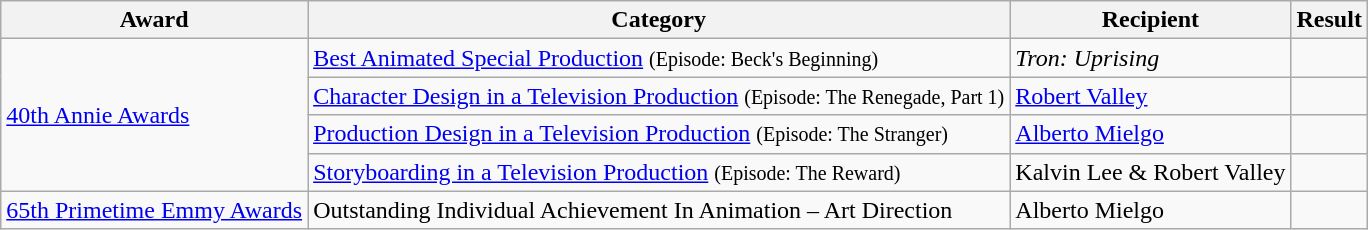<table class="wikitable">
<tr>
<th>Award</th>
<th>Category</th>
<th>Recipient</th>
<th>Result</th>
</tr>
<tr>
<td rowspan="4"><a href='#'>40th Annie Awards</a></td>
<td><a href='#'>Best Animated Special Production</a> <small>(Episode: Beck's Beginning)</small></td>
<td><em>Tron: Uprising</em></td>
<td></td>
</tr>
<tr>
<td><a href='#'>Character Design in a Television Production</a> <small>(Episode: The Renegade, Part 1)</small></td>
<td><a href='#'>Robert Valley</a></td>
<td></td>
</tr>
<tr>
<td><a href='#'>Production Design in a Television Production</a> <small>(Episode: The Stranger)</small></td>
<td><a href='#'>Alberto Mielgo</a></td>
<td></td>
</tr>
<tr>
<td><a href='#'>Storyboarding in a Television Production</a> <small>(Episode: The Reward)</small></td>
<td>Kalvin Lee & Robert Valley</td>
<td></td>
</tr>
<tr>
<td><a href='#'>65th Primetime Emmy Awards</a></td>
<td>Outstanding Individual Achievement In Animation – Art Direction</td>
<td>Alberto Mielgo</td>
<td></td>
</tr>
</table>
